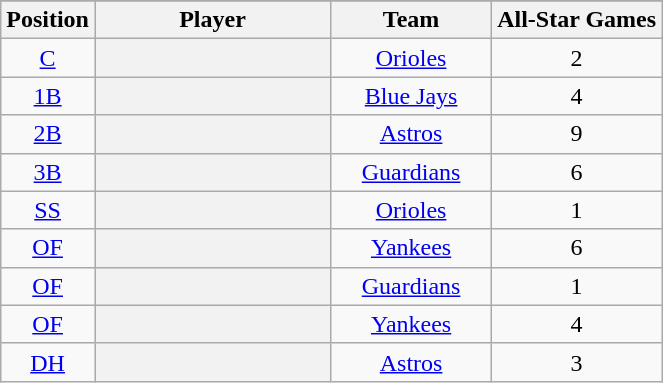<table class="wikitable sortable plainrowheaders" style="text-align:center;">
<tr>
</tr>
<tr>
<th scope="col">Position</th>
<th scope="col" style="width:150px;">Player</th>
<th scope="col" style="width:100px;">Team</th>
<th scope="col">All-Star Games</th>
</tr>
<tr>
<td><a href='#'>C</a></td>
<th scope="row" style="text-align:center"></th>
<td><a href='#'>Orioles</a></td>
<td>2</td>
</tr>
<tr>
<td><a href='#'>1B</a></td>
<th scope="row" style="text-align:center"></th>
<td><a href='#'>Blue Jays</a></td>
<td>4</td>
</tr>
<tr>
<td><a href='#'>2B</a></td>
<th scope="row" style="text-align:center"></th>
<td><a href='#'>Astros</a></td>
<td>9</td>
</tr>
<tr>
<td><a href='#'>3B</a></td>
<th scope="row" style="text-align:center"></th>
<td><a href='#'>Guardians</a></td>
<td>6</td>
</tr>
<tr>
<td><a href='#'>SS</a></td>
<th scope="row" style="text-align:center"></th>
<td><a href='#'>Orioles</a></td>
<td>1</td>
</tr>
<tr>
<td><a href='#'>OF</a></td>
<th scope="row" style="text-align:center"></th>
<td><a href='#'>Yankees</a></td>
<td>6</td>
</tr>
<tr>
<td><a href='#'>OF</a></td>
<th scope="row" style="text-align:center"></th>
<td><a href='#'>Guardians</a></td>
<td>1</td>
</tr>
<tr>
<td><a href='#'>OF</a></td>
<th scope="row" style="text-align:center"></th>
<td><a href='#'>Yankees</a></td>
<td>4</td>
</tr>
<tr>
<td><a href='#'>DH</a></td>
<th scope="row" style="text-align:center"></th>
<td><a href='#'>Astros</a></td>
<td>3</td>
</tr>
</table>
